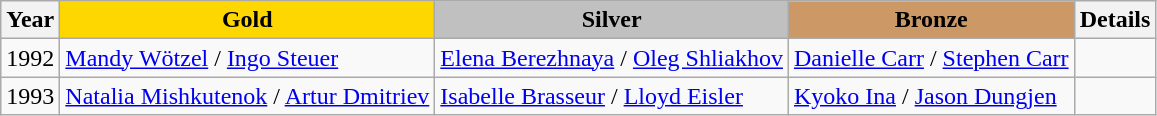<table class="wikitable">
<tr>
<th>Year</th>
<td align=center bgcolor=gold><strong>Gold</strong></td>
<td align=center bgcolor=silver><strong>Silver</strong></td>
<td align=center bgcolor=cc9966><strong>Bronze</strong></td>
<th>Details</th>
</tr>
<tr>
<td>1992</td>
<td> <a href='#'>Mandy Wötzel</a> / <a href='#'>Ingo Steuer</a></td>
<td> <a href='#'>Elena Berezhnaya</a> / <a href='#'>Oleg Shliakhov</a></td>
<td> <a href='#'>Danielle Carr</a> / <a href='#'>Stephen Carr</a></td>
<td></td>
</tr>
<tr>
<td>1993</td>
<td> <a href='#'>Natalia Mishkutenok</a> / <a href='#'>Artur Dmitriev</a></td>
<td> <a href='#'>Isabelle Brasseur</a> / <a href='#'>Lloyd Eisler</a></td>
<td> <a href='#'>Kyoko Ina</a> / <a href='#'>Jason Dungjen</a></td>
<td></td>
</tr>
</table>
